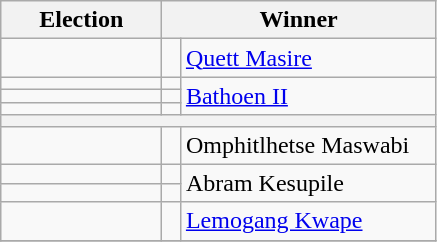<table class=wikitable>
<tr>
<th width=100>Election</th>
<th width=175 colspan=2>Winner</th>
</tr>
<tr>
<td></td>
<td bgcolor=></td>
<td><a href='#'>Quett Masire</a></td>
</tr>
<tr>
<td></td>
<td width=5 bgcolor=></td>
<td rowspan=3><a href='#'>Bathoen II</a></td>
</tr>
<tr>
<td></td>
<td width=5 bgcolor=></td>
</tr>
<tr>
<td></td>
<td width=5 bgcolor=></td>
</tr>
<tr>
<th colspan="3"></th>
</tr>
<tr>
<td></td>
<td width=5 bgcolor=></td>
<td>Omphitlhetse Maswabi</td>
</tr>
<tr>
<td></td>
<td bgcolor=></td>
<td rowspan=2>Abram Kesupile</td>
</tr>
<tr>
<td></td>
<td bgcolor=></td>
</tr>
<tr>
<td></td>
<td bgcolor=></td>
<td><a href='#'>Lemogang Kwape</a></td>
</tr>
<tr>
</tr>
</table>
